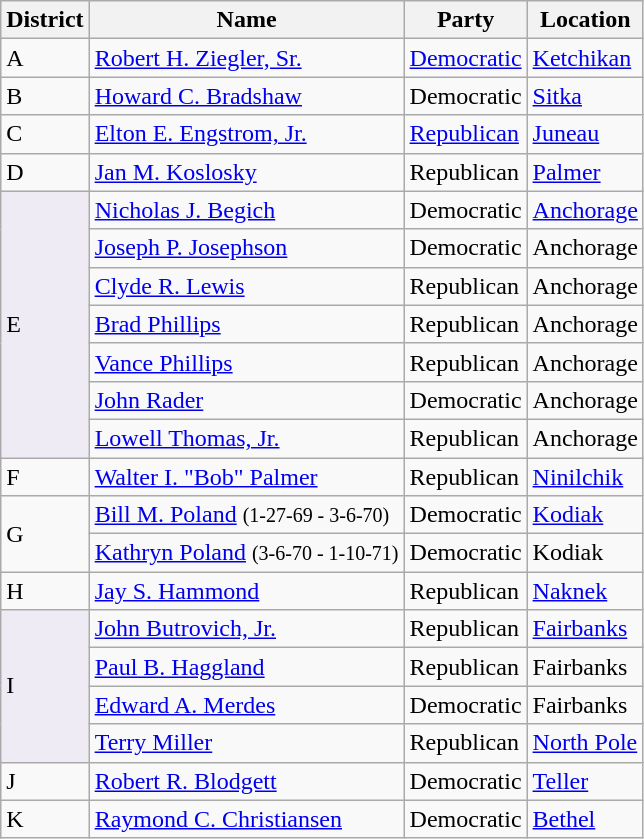<table class="wikitable">
<tr>
<th>District</th>
<th>Name</th>
<th>Party</th>
<th>Location</th>
</tr>
<tr>
<td>A</td>
<td><a href='#'>Robert H. Ziegler, Sr.</a></td>
<td><a href='#'>Democratic</a></td>
<td><a href='#'>Ketchikan</a></td>
</tr>
<tr>
<td>B</td>
<td><a href='#'>Howard C. Bradshaw</a></td>
<td>Democratic</td>
<td><a href='#'>Sitka</a></td>
</tr>
<tr>
<td>C</td>
<td><a href='#'>Elton E. Engstrom, Jr.</a></td>
<td><a href='#'>Republican</a></td>
<td><a href='#'>Juneau</a></td>
</tr>
<tr>
<td>D</td>
<td><a href='#'>Jan M. Koslosky</a></td>
<td>Republican</td>
<td><a href='#'>Palmer</a></td>
</tr>
<tr>
<td rowspan="7" bgcolor="#EEEBF4">E</td>
<td><a href='#'>Nicholas J. Begich</a></td>
<td>Democratic</td>
<td><a href='#'>Anchorage</a></td>
</tr>
<tr>
<td><a href='#'>Joseph P. Josephson</a></td>
<td>Democratic</td>
<td>Anchorage</td>
</tr>
<tr>
<td><a href='#'>Clyde R. Lewis</a></td>
<td>Republican</td>
<td>Anchorage</td>
</tr>
<tr>
<td><a href='#'>Brad Phillips</a></td>
<td>Republican</td>
<td>Anchorage</td>
</tr>
<tr>
<td><a href='#'>Vance Phillips</a></td>
<td>Republican</td>
<td>Anchorage</td>
</tr>
<tr>
<td><a href='#'>John Rader</a></td>
<td>Democratic</td>
<td>Anchorage</td>
</tr>
<tr>
<td><a href='#'>Lowell Thomas, Jr.</a></td>
<td>Republican</td>
<td>Anchorage</td>
</tr>
<tr>
<td>F</td>
<td><a href='#'>Walter I. "Bob" Palmer</a></td>
<td>Republican</td>
<td><a href='#'>Ninilchik</a></td>
</tr>
<tr>
<td rowspan="2">G</td>
<td><a href='#'>Bill M. Poland</a> <small>(1-27-69 - 3-6-70)</small></td>
<td>Democratic</td>
<td><a href='#'>Kodiak</a></td>
</tr>
<tr>
<td><a href='#'>Kathryn Poland</a> <small>(3-6-70 - 1-10-71)</small></td>
<td>Democratic</td>
<td>Kodiak</td>
</tr>
<tr>
<td>H</td>
<td><a href='#'>Jay S. Hammond</a></td>
<td>Republican</td>
<td><a href='#'>Naknek</a></td>
</tr>
<tr>
<td rowspan="4" bgcolor="#EEEBF4">I</td>
<td><a href='#'>John Butrovich, Jr.</a></td>
<td>Republican</td>
<td><a href='#'>Fairbanks</a></td>
</tr>
<tr>
<td><a href='#'>Paul B. Haggland</a></td>
<td>Republican</td>
<td>Fairbanks</td>
</tr>
<tr>
<td><a href='#'>Edward A. Merdes</a></td>
<td>Democratic</td>
<td>Fairbanks</td>
</tr>
<tr>
<td><a href='#'>Terry Miller</a></td>
<td>Republican</td>
<td><a href='#'>North Pole</a></td>
</tr>
<tr>
<td>J</td>
<td><a href='#'>Robert R. Blodgett</a></td>
<td>Democratic</td>
<td><a href='#'>Teller</a></td>
</tr>
<tr>
<td>K</td>
<td><a href='#'>Raymond C. Christiansen</a></td>
<td>Democratic</td>
<td><a href='#'>Bethel</a></td>
</tr>
</table>
